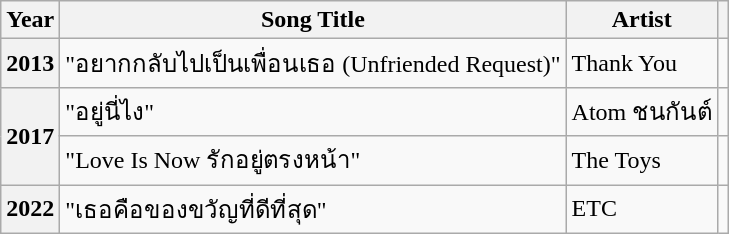<table class="wikitable sortable plainrowheaders">
<tr>
<th scope="col">Year</th>
<th scope="col">Song Title</th>
<th scope="col">Artist</th>
<th class="unsortable" scope="col"></th>
</tr>
<tr>
<th scope="row">2013</th>
<td>"อยากกลับไปเป็นเพื่อนเธอ (Unfriended Request)"</td>
<td>Thank You</td>
<td></td>
</tr>
<tr>
<th rowspan="2" scope="row">2017</th>
<td>"อยู่นี่ไง"</td>
<td>Atom ชนกันต์</td>
<td></td>
</tr>
<tr>
<td>"Love Is Now รักอยู่ตรงหน้า"</td>
<td>The Toys</td>
<td></td>
</tr>
<tr>
<th scope="row">2022</th>
<td>"เธอคือของขวัญที่ดีที่สุด"</td>
<td>ETC</td>
<td></td>
</tr>
</table>
